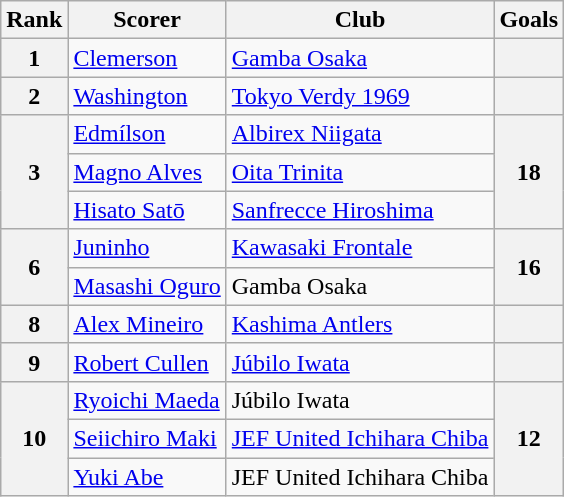<table class="wikitable">
<tr>
<th>Rank</th>
<th>Scorer</th>
<th>Club</th>
<th>Goals</th>
</tr>
<tr>
<th>1</th>
<td> <a href='#'>Clemerson</a></td>
<td><a href='#'>Gamba Osaka</a></td>
<th></th>
</tr>
<tr>
<th>2</th>
<td> <a href='#'>Washington</a></td>
<td><a href='#'>Tokyo Verdy 1969</a></td>
<th></th>
</tr>
<tr>
<th rowspan=3>3</th>
<td> <a href='#'>Edmílson</a></td>
<td><a href='#'>Albirex Niigata</a></td>
<th rowspan=3>18</th>
</tr>
<tr>
<td> <a href='#'>Magno Alves</a></td>
<td><a href='#'>Oita Trinita</a></td>
</tr>
<tr>
<td> <a href='#'>Hisato Satō</a></td>
<td><a href='#'>Sanfrecce Hiroshima</a></td>
</tr>
<tr>
<th rowspan=2>6</th>
<td> <a href='#'>Juninho</a></td>
<td><a href='#'>Kawasaki Frontale</a></td>
<th rowspan=2>16</th>
</tr>
<tr>
<td> <a href='#'>Masashi Oguro</a></td>
<td>Gamba Osaka</td>
</tr>
<tr>
<th>8</th>
<td> <a href='#'>Alex Mineiro</a></td>
<td><a href='#'>Kashima Antlers</a></td>
<th></th>
</tr>
<tr>
<th>9</th>
<td> <a href='#'>Robert Cullen</a></td>
<td><a href='#'>Júbilo Iwata</a></td>
<th></th>
</tr>
<tr>
<th rowspan=3>10</th>
<td> <a href='#'>Ryoichi Maeda</a></td>
<td>Júbilo Iwata</td>
<th rowspan=3>12</th>
</tr>
<tr>
<td> <a href='#'>Seiichiro Maki</a></td>
<td><a href='#'>JEF United Ichihara Chiba</a></td>
</tr>
<tr>
<td> <a href='#'>Yuki Abe</a></td>
<td>JEF United Ichihara Chiba</td>
</tr>
</table>
